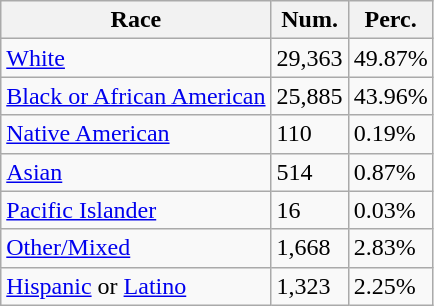<table class="wikitable">
<tr>
<th>Race</th>
<th>Num.</th>
<th>Perc.</th>
</tr>
<tr>
<td><a href='#'>White</a></td>
<td>29,363</td>
<td>49.87%</td>
</tr>
<tr>
<td><a href='#'>Black or African American</a></td>
<td>25,885</td>
<td>43.96%</td>
</tr>
<tr>
<td><a href='#'>Native American</a></td>
<td>110</td>
<td>0.19%</td>
</tr>
<tr>
<td><a href='#'>Asian</a></td>
<td>514</td>
<td>0.87%</td>
</tr>
<tr>
<td><a href='#'>Pacific Islander</a></td>
<td>16</td>
<td>0.03%</td>
</tr>
<tr>
<td><a href='#'>Other/Mixed</a></td>
<td>1,668</td>
<td>2.83%</td>
</tr>
<tr>
<td><a href='#'>Hispanic</a> or <a href='#'>Latino</a></td>
<td>1,323</td>
<td>2.25%</td>
</tr>
</table>
